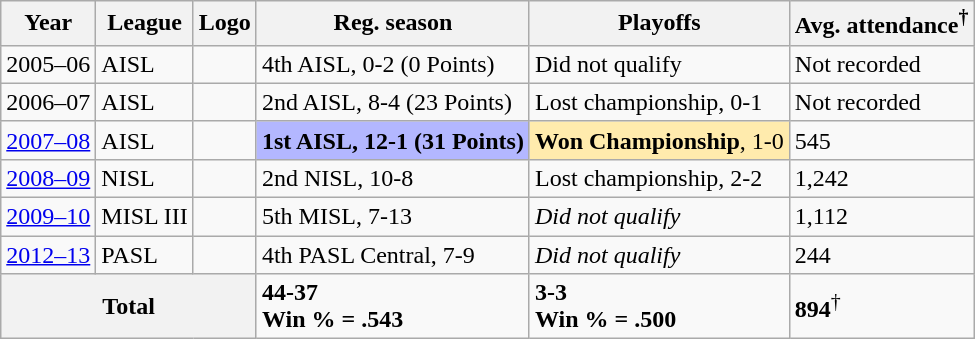<table class="wikitable">
<tr>
<th>Year</th>
<th>League</th>
<th>Logo</th>
<th>Reg. season</th>
<th>Playoffs</th>
<th>Avg. attendance<sup>†</sup></th>
</tr>
<tr>
<td>2005–06</td>
<td>AISL</td>
<td></td>
<td>4th AISL, 0-2 (0 Points)</td>
<td>Did not qualify</td>
<td>Not recorded</td>
</tr>
<tr>
<td>2006–07</td>
<td>AISL</td>
<td></td>
<td>2nd AISL, 8-4 (23 Points)</td>
<td>Lost championship, 0-1</td>
<td>Not recorded</td>
</tr>
<tr>
<td><a href='#'>2007–08</a></td>
<td>AISL</td>
<td></td>
<td bgcolor="#B3B7FF"><strong>1st AISL, 12-1 (31 Points)</strong></td>
<td bgcolor="#FFEBAD"><strong>Won Championship</strong>, 1-0</td>
<td>545</td>
</tr>
<tr>
<td><a href='#'>2008–09</a></td>
<td>NISL</td>
<td></td>
<td>2nd NISL, 10-8</td>
<td>Lost championship, 2-2</td>
<td>1,242</td>
</tr>
<tr>
<td><a href='#'>2009–10</a></td>
<td>MISL III</td>
<td></td>
<td>5th MISL, 7-13</td>
<td><em>Did not qualify</em></td>
<td>1,112</td>
</tr>
<tr>
<td><a href='#'>2012–13</a></td>
<td>PASL</td>
<td></td>
<td>4th PASL Central, 7-9</td>
<td><em>Did not qualify</em></td>
<td>244</td>
</tr>
<tr>
<th align="center" rowSpan="1" colSpan="3">Total</th>
<td><strong>44-37</strong><br><strong>Win % = .543</strong></td>
<td><strong>3-3</strong><br><strong>Win % = .500</strong></td>
<td><strong>894</strong><sup>†</sup></td>
</tr>
</table>
